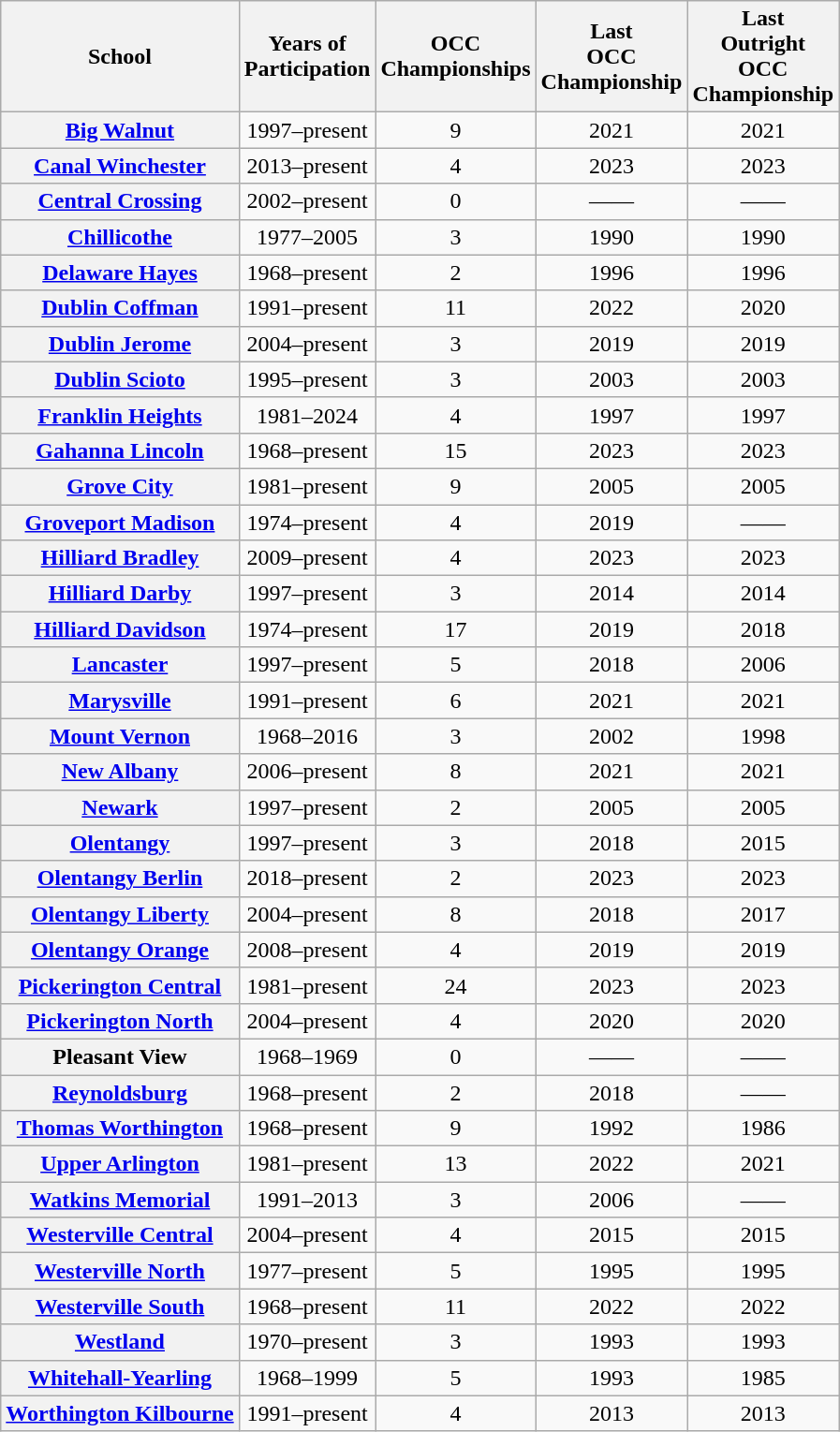<table class="wikitable sortable" style="text-align: center;">
<tr>
<th>School</th>
<th>Years of<br>Participation</th>
<th>OCC<br>Championships</th>
<th>Last<br>OCC<br>Championship</th>
<th>Last<br>Outright<br>OCC<br>Championship</th>
</tr>
<tr>
<th><a href='#'>Big Walnut</a></th>
<td>1997–present</td>
<td>9</td>
<td>2021</td>
<td>2021</td>
</tr>
<tr>
<th><a href='#'>Canal Winchester</a></th>
<td>2013–present</td>
<td>4</td>
<td>2023</td>
<td>2023</td>
</tr>
<tr>
<th><a href='#'>Central Crossing</a></th>
<td>2002–present</td>
<td>0</td>
<td>——</td>
<td>——</td>
</tr>
<tr>
<th><a href='#'>Chillicothe</a></th>
<td>1977–2005</td>
<td>3</td>
<td>1990</td>
<td>1990</td>
</tr>
<tr>
<th><a href='#'>Delaware Hayes</a></th>
<td>1968–present</td>
<td>2</td>
<td>1996</td>
<td>1996</td>
</tr>
<tr>
<th><a href='#'>Dublin Coffman</a></th>
<td>1991–present</td>
<td>11</td>
<td>2022</td>
<td>2020</td>
</tr>
<tr>
<th><a href='#'>Dublin Jerome</a></th>
<td>2004–present</td>
<td>3</td>
<td>2019</td>
<td>2019</td>
</tr>
<tr>
<th><a href='#'>Dublin Scioto</a></th>
<td>1995–present</td>
<td>3</td>
<td>2003</td>
<td>2003</td>
</tr>
<tr>
<th><a href='#'>Franklin Heights</a></th>
<td>1981–2024</td>
<td>4</td>
<td>1997</td>
<td>1997</td>
</tr>
<tr>
<th><a href='#'>Gahanna Lincoln</a></th>
<td>1968–present</td>
<td>15</td>
<td>2023</td>
<td>2023</td>
</tr>
<tr>
<th><a href='#'>Grove City</a></th>
<td>1981–present</td>
<td>9</td>
<td>2005</td>
<td>2005</td>
</tr>
<tr>
<th><a href='#'>Groveport Madison</a></th>
<td>1974–present</td>
<td>4</td>
<td>2019</td>
<td>——</td>
</tr>
<tr>
<th><a href='#'>Hilliard Bradley</a></th>
<td>2009–present</td>
<td>4</td>
<td>2023</td>
<td>2023</td>
</tr>
<tr>
<th><a href='#'>Hilliard Darby</a></th>
<td>1997–present</td>
<td>3</td>
<td>2014</td>
<td>2014</td>
</tr>
<tr>
<th><a href='#'>Hilliard Davidson</a></th>
<td>1974–present</td>
<td>17</td>
<td>2019</td>
<td>2018</td>
</tr>
<tr>
<th><a href='#'>Lancaster</a></th>
<td>1997–present</td>
<td>5</td>
<td>2018</td>
<td>2006</td>
</tr>
<tr>
<th><a href='#'>Marysville</a></th>
<td>1991–present</td>
<td>6</td>
<td>2021</td>
<td>2021</td>
</tr>
<tr>
<th><a href='#'>Mount Vernon</a></th>
<td>1968–2016</td>
<td>3</td>
<td>2002</td>
<td>1998</td>
</tr>
<tr>
<th><a href='#'>New Albany</a></th>
<td>2006–present</td>
<td>8</td>
<td>2021</td>
<td>2021</td>
</tr>
<tr>
<th><a href='#'>Newark</a></th>
<td>1997–present</td>
<td>2</td>
<td>2005</td>
<td>2005</td>
</tr>
<tr>
<th><a href='#'>Olentangy</a></th>
<td>1997–present</td>
<td>3</td>
<td>2018</td>
<td>2015</td>
</tr>
<tr>
<th><a href='#'>Olentangy Berlin</a></th>
<td>2018–present</td>
<td>2</td>
<td>2023</td>
<td>2023</td>
</tr>
<tr>
<th><a href='#'>Olentangy Liberty</a></th>
<td>2004–present</td>
<td>8</td>
<td>2018</td>
<td>2017</td>
</tr>
<tr>
<th><a href='#'>Olentangy Orange</a></th>
<td>2008–present</td>
<td>4</td>
<td>2019</td>
<td>2019</td>
</tr>
<tr>
<th><a href='#'>Pickerington Central</a></th>
<td>1981–present</td>
<td>24</td>
<td>2023</td>
<td>2023</td>
</tr>
<tr>
<th><a href='#'>Pickerington North</a></th>
<td>2004–present</td>
<td>4</td>
<td>2020</td>
<td>2020</td>
</tr>
<tr>
<th>Pleasant View</th>
<td>1968–1969</td>
<td>0</td>
<td>——</td>
<td>——</td>
</tr>
<tr>
<th><a href='#'>Reynoldsburg</a></th>
<td>1968–present</td>
<td>2</td>
<td>2018</td>
<td>——</td>
</tr>
<tr>
<th><a href='#'>Thomas Worthington</a></th>
<td>1968–present</td>
<td>9</td>
<td>1992</td>
<td>1986</td>
</tr>
<tr>
<th><a href='#'>Upper Arlington</a></th>
<td>1981–present</td>
<td>13</td>
<td>2022</td>
<td>2021</td>
</tr>
<tr>
<th><a href='#'>Watkins Memorial</a></th>
<td>1991–2013</td>
<td>3</td>
<td>2006</td>
<td>——</td>
</tr>
<tr>
<th><a href='#'>Westerville Central</a></th>
<td>2004–present</td>
<td>4</td>
<td>2015</td>
<td>2015</td>
</tr>
<tr>
<th><a href='#'>Westerville North</a></th>
<td>1977–present</td>
<td>5</td>
<td>1995</td>
<td>1995</td>
</tr>
<tr>
<th><a href='#'>Westerville South</a></th>
<td>1968–present</td>
<td>11</td>
<td>2022</td>
<td>2022</td>
</tr>
<tr>
<th><a href='#'>Westland</a></th>
<td>1970–present</td>
<td>3</td>
<td>1993</td>
<td>1993</td>
</tr>
<tr>
<th><a href='#'>Whitehall-Yearling</a></th>
<td>1968–1999</td>
<td>5</td>
<td>1993</td>
<td>1985</td>
</tr>
<tr>
<th><a href='#'>Worthington Kilbourne</a></th>
<td>1991–present</td>
<td>4</td>
<td>2013</td>
<td>2013</td>
</tr>
</table>
